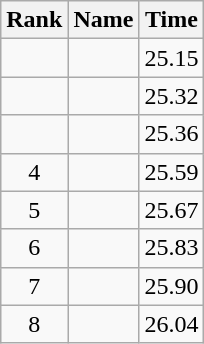<table class="wikitable">
<tr>
<th>Rank</th>
<th>Name</th>
<th>Time</th>
</tr>
<tr>
<td align="center"></td>
<td></td>
<td align="center">25.15</td>
</tr>
<tr>
<td align="center"></td>
<td></td>
<td align="center">25.32</td>
</tr>
<tr>
<td align="center"></td>
<td></td>
<td align="center">25.36</td>
</tr>
<tr>
<td align="center">4</td>
<td></td>
<td align="center">25.59</td>
</tr>
<tr>
<td align="center">5</td>
<td></td>
<td align="center">25.67</td>
</tr>
<tr>
<td align="center">6</td>
<td></td>
<td align="center">25.83</td>
</tr>
<tr>
<td align="center">7</td>
<td></td>
<td align="center">25.90</td>
</tr>
<tr>
<td align="center">8</td>
<td></td>
<td align="center">26.04</td>
</tr>
</table>
